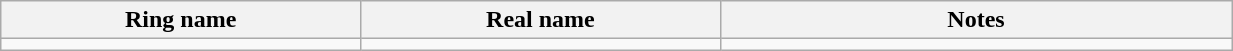<table class="wikitable sortable" style="width:65%;">
<tr>
<th width=19%>Ring name</th>
<th width=19%>Real name</th>
<th width=27%>Notes</th>
</tr>
<tr>
<td></td>
<td></td>
<td></td>
</tr>
</table>
